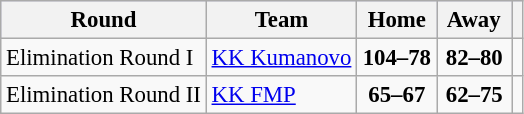<table class="wikitable" style="text-align: left; font-size:95%">
<tr bgcolor="#ccccff">
<th>Round</th>
<th>Team</th>
<th> Home </th>
<th> Away </th>
<th></th>
</tr>
<tr>
<td>Elimination Round I</td>
<td> <a href='#'>KK Kumanovo</a></td>
<td align="center"><strong>104–78</strong></td>
<td align="center"><strong>82–80</strong></td>
<td></td>
</tr>
<tr>
<td>Elimination Round II</td>
<td> <a href='#'>KK FMP</a></td>
<td align="center"><strong>65–67</strong></td>
<td align="center"><strong>62–75</strong></td>
<td></td>
</tr>
</table>
